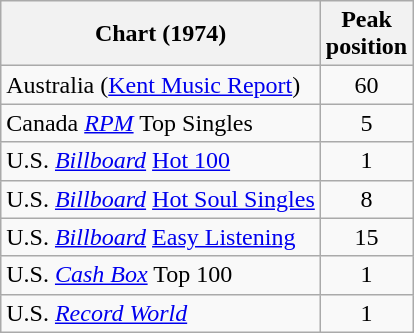<table class="wikitable sortable">
<tr>
<th align="left">Chart (1974)</th>
<th align="left">Peak<br>position</th>
</tr>
<tr>
<td>Australia (<a href='#'>Kent Music Report</a>)</td>
<td style="text-align:center;">60</td>
</tr>
<tr>
<td align="left">Canada <em><a href='#'>RPM</a></em> Top Singles</td>
<td style="text-align:center;">5</td>
</tr>
<tr>
<td align="left">U.S. <em><a href='#'>Billboard</a></em> <a href='#'>Hot 100</a></td>
<td style="text-align:center;">1</td>
</tr>
<tr>
<td align="left">U.S. <em><a href='#'>Billboard</a></em> <a href='#'>Hot Soul Singles</a></td>
<td style="text-align:center;">8</td>
</tr>
<tr>
<td align="left">U.S. <em><a href='#'>Billboard</a></em> <a href='#'>Easy Listening</a></td>
<td style="text-align:center;">15</td>
</tr>
<tr>
<td align="left">U.S. <em><a href='#'>Cash Box</a></em> Top 100</td>
<td style="text-align:center;">1</td>
</tr>
<tr>
<td align="left">U.S. <em><a href='#'>Record World</a></em></td>
<td style="text-align:center;">1</td>
</tr>
</table>
